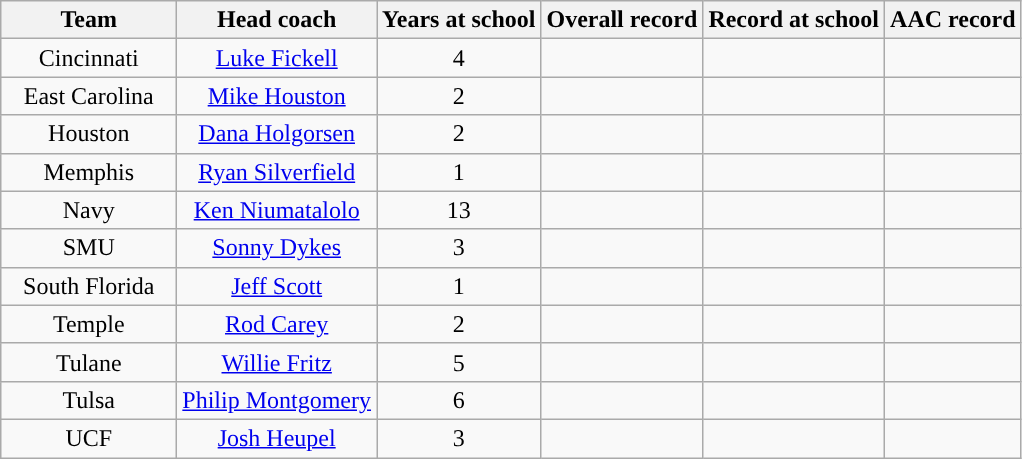<table class="wikitable sortable" style="text-align: center;">
<tr>
<th width="110">Team</th>
<th>Head coach</th>
<th>Years at school</th>
<th>Overall record</th>
<th>Record at school</th>
<th>AAC record</th>
</tr>
<tr>
<td>Cincinnati</td>
<td><a href='#'>Luke Fickell</a></td>
<td>4</td>
<td data-sort-value=></td>
<td data-sort-value=></td>
<td data-sort-value=></td>
</tr>
<tr>
<td>East Carolina</td>
<td><a href='#'>Mike Houston</a></td>
<td>2</td>
<td data-sort-value=></td>
<td data-sort-value=></td>
<td data-sort-value=></td>
</tr>
<tr>
<td>Houston</td>
<td><a href='#'>Dana Holgorsen</a></td>
<td>2</td>
<td data-sort-value=></td>
<td data-sort-value=></td>
<td data-sort-value=></td>
</tr>
<tr>
<td>Memphis</td>
<td><a href='#'>Ryan Silverfield</a></td>
<td>1</td>
<td data-sort-value=></td>
<td data-sort-value=></td>
<td data-sort-value=></td>
</tr>
<tr>
<td>Navy</td>
<td><a href='#'>Ken Niumatalolo</a></td>
<td>13</td>
<td data-sort-value=></td>
<td data-sort-value=></td>
<td data-sort-value=></td>
</tr>
<tr>
<td>SMU</td>
<td><a href='#'>Sonny Dykes</a></td>
<td>3</td>
<td data-sort-value=></td>
<td data-sort-value=></td>
<td data-sort-value=></td>
</tr>
<tr>
<td>South Florida</td>
<td><a href='#'>Jeff Scott</a></td>
<td>1</td>
<td data-sort-value=></td>
<td data-sort-value=></td>
<td data-sort-value=></td>
</tr>
<tr>
<td>Temple</td>
<td><a href='#'>Rod Carey</a></td>
<td>2</td>
<td data-sort-value=></td>
<td data-sort-value=></td>
<td data-sort-value=></td>
</tr>
<tr>
<td>Tulane</td>
<td><a href='#'>Willie Fritz</a></td>
<td>5</td>
<td data-sort-value=></td>
<td data-sort-value=></td>
<td data-sort-value=></td>
</tr>
<tr>
<td>Tulsa</td>
<td><a href='#'>Philip Montgomery</a></td>
<td>6</td>
<td data-sort-value=></td>
<td data-sort-value=></td>
<td data-sort-value=></td>
</tr>
<tr>
<td>UCF</td>
<td><a href='#'>Josh Heupel</a></td>
<td>3</td>
<td data-sort-value=></td>
<td data-sort-value=></td>
<td data-sort-value=></td>
</tr>
</table>
